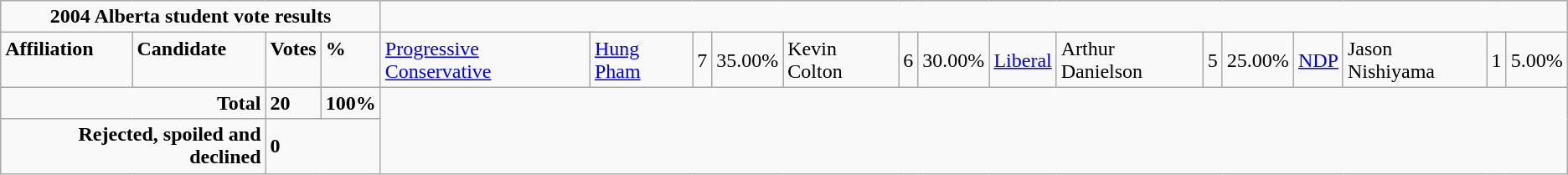<table class="wikitable">
<tr>
<td colspan="5" align="center"><strong>2004 Alberta student vote results</strong></td>
</tr>
<tr>
<td colspan="2" rowspan="1" align="left" valign="top"><strong>Affiliation</strong></td>
<td valign="top"><strong>Candidate</strong></td>
<td valign="top"><strong>Votes</strong></td>
<td valign="top"><strong>%</strong><br></td>
<td><a href='#'>Progressive Conservative</a></td>
<td><a href='#'>Hung Pham</a></td>
<td>7</td>
<td>35.00%<br></td>
<td>Kevin Colton</td>
<td>6</td>
<td>30.00%<br></td>
<td><a href='#'>Liberal</a></td>
<td>Arthur Danielson</td>
<td>5</td>
<td>25.00%<br>
</td>
<td><a href='#'>NDP</a></td>
<td>Jason Nishiyama</td>
<td>1</td>
<td>5.00%</td>
</tr>
<tr>
<td colspan="3" align ="right"><strong>Total</strong></td>
<td><strong>20</strong></td>
<td><strong>100%</strong></td>
</tr>
<tr>
<td colspan="3" align="right"><strong>Rejected, spoiled and declined</strong></td>
<td colspan="2"><strong>0</strong></td>
</tr>
</table>
